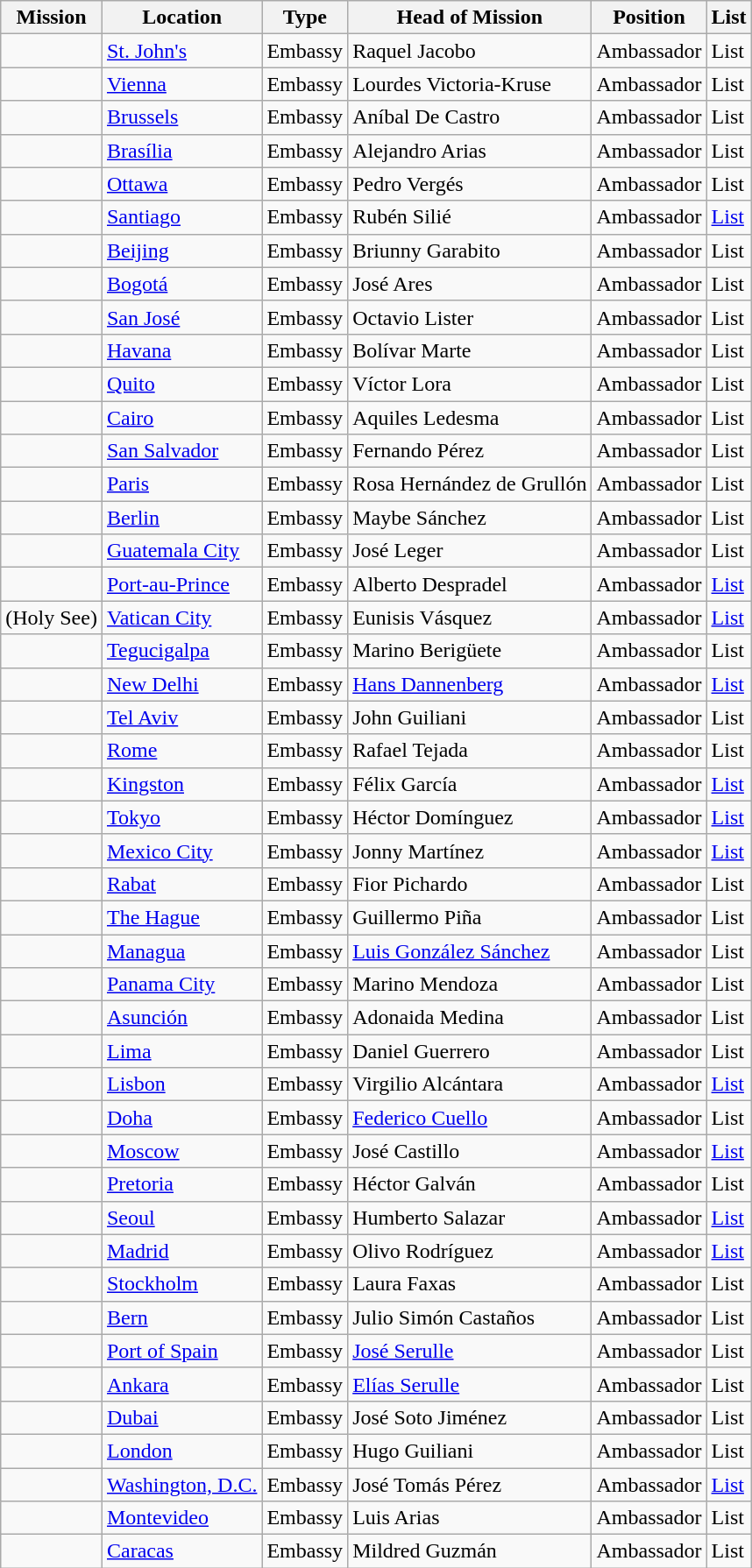<table class="wikitable">
<tr>
<th>Mission</th>
<th>Location</th>
<th>Type</th>
<th>Head of Mission</th>
<th>Position</th>
<th>List</th>
</tr>
<tr>
<td></td>
<td><a href='#'>St. John's</a></td>
<td>Embassy</td>
<td>Raquel Jacobo</td>
<td>Ambassador</td>
<td>List</td>
</tr>
<tr>
<td></td>
<td><a href='#'>Vienna</a></td>
<td>Embassy</td>
<td>Lourdes Victoria-Kruse</td>
<td>Ambassador</td>
<td>List</td>
</tr>
<tr>
<td></td>
<td><a href='#'>Brussels</a></td>
<td>Embassy</td>
<td>Aníbal De Castro</td>
<td>Ambassador</td>
<td>List</td>
</tr>
<tr>
<td></td>
<td><a href='#'>Brasília</a></td>
<td>Embassy</td>
<td>Alejandro Arias</td>
<td>Ambassador</td>
<td>List</td>
</tr>
<tr>
<td></td>
<td><a href='#'>Ottawa</a></td>
<td>Embassy</td>
<td>Pedro Vergés</td>
<td>Ambassador</td>
<td>List</td>
</tr>
<tr>
<td></td>
<td><a href='#'>Santiago</a></td>
<td>Embassy</td>
<td>Rubén Silié</td>
<td>Ambassador</td>
<td><a href='#'>List</a></td>
</tr>
<tr>
<td></td>
<td><a href='#'>Beijing</a></td>
<td>Embassy</td>
<td>Briunny Garabito</td>
<td>Ambassador</td>
<td>List</td>
</tr>
<tr>
<td></td>
<td><a href='#'>Bogotá</a></td>
<td>Embassy</td>
<td>José Ares</td>
<td>Ambassador</td>
<td>List</td>
</tr>
<tr>
<td></td>
<td><a href='#'>San José</a></td>
<td>Embassy</td>
<td>Octavio Lister</td>
<td>Ambassador</td>
<td>List</td>
</tr>
<tr>
<td></td>
<td><a href='#'>Havana</a></td>
<td>Embassy</td>
<td>Bolívar Marte</td>
<td>Ambassador</td>
<td>List</td>
</tr>
<tr>
<td></td>
<td><a href='#'>Quito</a></td>
<td>Embassy</td>
<td>Víctor Lora</td>
<td>Ambassador</td>
<td>List</td>
</tr>
<tr>
<td></td>
<td><a href='#'>Cairo</a></td>
<td>Embassy</td>
<td>Aquiles Ledesma</td>
<td>Ambassador</td>
<td>List</td>
</tr>
<tr>
<td></td>
<td><a href='#'>San Salvador</a></td>
<td>Embassy</td>
<td>Fernando Pérez</td>
<td>Ambassador</td>
<td>List</td>
</tr>
<tr>
<td></td>
<td><a href='#'>Paris</a></td>
<td>Embassy</td>
<td>Rosa Hernández de Grullón</td>
<td>Ambassador</td>
<td>List</td>
</tr>
<tr>
<td></td>
<td><a href='#'>Berlin</a></td>
<td>Embassy</td>
<td>Maybe Sánchez</td>
<td>Ambassador</td>
<td>List</td>
</tr>
<tr>
<td></td>
<td><a href='#'>Guatemala City</a></td>
<td>Embassy</td>
<td>José Leger</td>
<td>Ambassador</td>
<td>List</td>
</tr>
<tr>
<td></td>
<td><a href='#'>Port-au-Prince</a></td>
<td>Embassy</td>
<td>Alberto Despradel</td>
<td>Ambassador</td>
<td><a href='#'>List</a></td>
</tr>
<tr>
<td> (Holy See)</td>
<td><a href='#'>Vatican City</a></td>
<td>Embassy</td>
<td>Eunisis Vásquez</td>
<td>Ambassador</td>
<td><a href='#'>List</a></td>
</tr>
<tr>
<td></td>
<td><a href='#'>Tegucigalpa</a></td>
<td>Embassy</td>
<td>Marino Berigüete</td>
<td>Ambassador</td>
<td>List</td>
</tr>
<tr>
<td></td>
<td><a href='#'>New Delhi</a></td>
<td>Embassy</td>
<td><a href='#'>Hans Dannenberg</a></td>
<td>Ambassador</td>
<td><a href='#'>List</a></td>
</tr>
<tr>
<td></td>
<td><a href='#'>Tel Aviv</a></td>
<td>Embassy</td>
<td>John Guiliani</td>
<td>Ambassador</td>
<td>List</td>
</tr>
<tr>
<td></td>
<td><a href='#'>Rome</a></td>
<td>Embassy</td>
<td>Rafael Tejada</td>
<td>Ambassador</td>
<td>List</td>
</tr>
<tr>
<td></td>
<td><a href='#'>Kingston</a></td>
<td>Embassy</td>
<td>Félix García</td>
<td>Ambassador</td>
<td><a href='#'>List</a></td>
</tr>
<tr>
<td></td>
<td><a href='#'>Tokyo</a></td>
<td>Embassy</td>
<td>Héctor Domínguez</td>
<td>Ambassador</td>
<td><a href='#'>List</a></td>
</tr>
<tr>
<td></td>
<td><a href='#'>Mexico City</a></td>
<td>Embassy</td>
<td>Jonny Martínez</td>
<td>Ambassador</td>
<td><a href='#'>List</a></td>
</tr>
<tr>
<td></td>
<td><a href='#'>Rabat</a></td>
<td>Embassy</td>
<td>Fior Pichardo</td>
<td>Ambassador</td>
<td>List</td>
</tr>
<tr>
<td></td>
<td><a href='#'>The Hague</a></td>
<td>Embassy</td>
<td>Guillermo Piña</td>
<td>Ambassador</td>
<td>List</td>
</tr>
<tr>
<td></td>
<td><a href='#'>Managua</a></td>
<td>Embassy</td>
<td><a href='#'>Luis González Sánchez</a></td>
<td>Ambassador</td>
<td>List</td>
</tr>
<tr>
<td></td>
<td><a href='#'>Panama City</a></td>
<td>Embassy</td>
<td>Marino Mendoza</td>
<td>Ambassador</td>
<td>List</td>
</tr>
<tr>
<td></td>
<td><a href='#'>Asunción</a></td>
<td>Embassy</td>
<td>Adonaida Medina</td>
<td>Ambassador</td>
<td>List</td>
</tr>
<tr>
<td></td>
<td><a href='#'>Lima</a></td>
<td>Embassy</td>
<td>Daniel Guerrero</td>
<td>Ambassador</td>
<td>List</td>
</tr>
<tr>
<td></td>
<td><a href='#'>Lisbon</a></td>
<td>Embassy</td>
<td>Virgilio Alcántara</td>
<td>Ambassador</td>
<td><a href='#'>List</a></td>
</tr>
<tr>
<td></td>
<td><a href='#'>Doha</a></td>
<td>Embassy</td>
<td><a href='#'>Federico Cuello</a></td>
<td>Ambassador</td>
<td>List</td>
</tr>
<tr>
<td></td>
<td><a href='#'>Moscow</a></td>
<td>Embassy</td>
<td>José Castillo</td>
<td>Ambassador</td>
<td><a href='#'>List</a></td>
</tr>
<tr>
<td></td>
<td><a href='#'>Pretoria</a></td>
<td>Embassy</td>
<td>Héctor Galván</td>
<td>Ambassador</td>
<td>List</td>
</tr>
<tr>
<td></td>
<td><a href='#'>Seoul</a></td>
<td>Embassy</td>
<td>Humberto Salazar</td>
<td>Ambassador</td>
<td><a href='#'>List</a></td>
</tr>
<tr>
<td></td>
<td><a href='#'>Madrid</a></td>
<td>Embassy</td>
<td>Olivo Rodríguez</td>
<td>Ambassador</td>
<td><a href='#'>List</a></td>
</tr>
<tr>
<td></td>
<td><a href='#'>Stockholm</a></td>
<td>Embassy</td>
<td>Laura Faxas</td>
<td>Ambassador</td>
<td>List</td>
</tr>
<tr>
<td></td>
<td><a href='#'>Bern</a></td>
<td>Embassy</td>
<td>Julio Simón Castaños</td>
<td>Ambassador</td>
<td>List</td>
</tr>
<tr>
<td></td>
<td><a href='#'>Port of Spain</a></td>
<td>Embassy</td>
<td><a href='#'>José Serulle</a></td>
<td>Ambassador</td>
<td>List</td>
</tr>
<tr>
<td></td>
<td><a href='#'>Ankara</a></td>
<td>Embassy</td>
<td><a href='#'>Elías Serulle</a></td>
<td>Ambassador</td>
<td>List</td>
</tr>
<tr>
<td></td>
<td><a href='#'>Dubai</a></td>
<td>Embassy</td>
<td>José Soto Jiménez</td>
<td>Ambassador</td>
<td>List</td>
</tr>
<tr>
<td></td>
<td><a href='#'>London</a></td>
<td>Embassy</td>
<td>Hugo Guiliani</td>
<td>Ambassador</td>
<td>List</td>
</tr>
<tr>
<td></td>
<td><a href='#'>Washington, D.C.</a></td>
<td>Embassy</td>
<td>José Tomás Pérez</td>
<td>Ambassador</td>
<td><a href='#'>List</a></td>
</tr>
<tr>
<td></td>
<td><a href='#'>Montevideo</a></td>
<td>Embassy</td>
<td>Luis Arias</td>
<td>Ambassador</td>
<td>List</td>
</tr>
<tr>
<td></td>
<td><a href='#'>Caracas</a></td>
<td>Embassy</td>
<td>Mildred Guzmán</td>
<td>Ambassador</td>
<td>List</td>
</tr>
</table>
